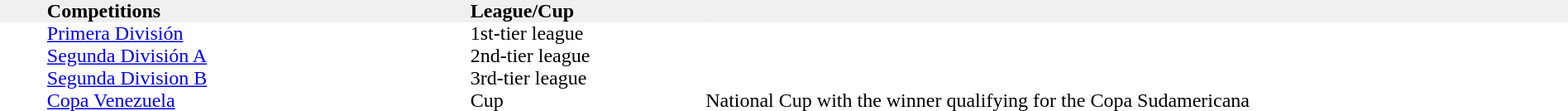<table width="100%" cellspacing="0" cellpadding="0">
<tr bgcolor="F0F0F0">
<th width="3%" align="left"></th>
<th width="27%" align="left">Competitions</th>
<th width="15%" align="left">League/Cup</th>
<th width="55%" align="left"></th>
</tr>
<tr>
<td></td>
<td><a href='#'>Primera División</a></td>
<td>1st-tier league</td>
<td></td>
</tr>
<tr>
<td></td>
<td><a href='#'>Segunda División A</a></td>
<td>2nd-tier league</td>
<td></td>
</tr>
<tr>
<td></td>
<td><a href='#'>Segunda Division B</a></td>
<td>3rd-tier league</td>
<td></td>
</tr>
<tr>
<td></td>
<td><a href='#'>Copa Venezuela</a></td>
<td>Cup</td>
<td>National Cup with the winner qualifying for the Copa Sudamericana</td>
</tr>
</table>
